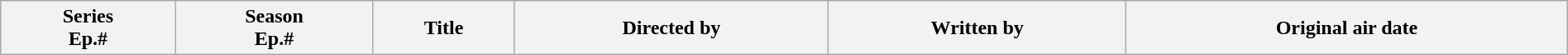<table class="wikitable plainrowheaders" style="width:100%; margin:auto;">
<tr>
<th>Series<br>Ep.#</th>
<th>Season<br>Ep.#</th>
<th>Title</th>
<th>Directed by</th>
<th>Written by</th>
<th>Original air date<br>








</th>
</tr>
</table>
